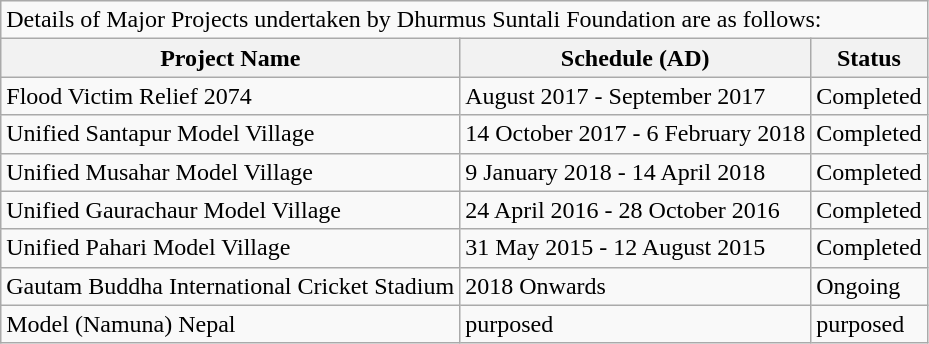<table class="wikitable mw-collapsible mw-collapsed">
<tr>
<td colspan="3">Details  of Major Projects undertaken by Dhurmus Suntali Foundation are as follows:</td>
</tr>
<tr>
<th>Project  Name</th>
<th>Schedule  (AD)</th>
<th>Status</th>
</tr>
<tr>
<td>Flood Victim Relief 2074</td>
<td>August 2017 - September 2017</td>
<td>Completed</td>
</tr>
<tr>
<td>Unified Santapur Model Village</td>
<td>14 October 2017 - 6 February 2018</td>
<td>Completed</td>
</tr>
<tr>
<td>Unified Musahar Model Village</td>
<td>9 January 2018 - 14 April 2018</td>
<td>Completed</td>
</tr>
<tr>
<td>Unified Gaurachaur Model Village</td>
<td>24 April 2016 - 28 October 2016</td>
<td>Completed</td>
</tr>
<tr>
<td>Unified Pahari Model Village</td>
<td>31 May 2015 - 12 August 2015</td>
<td>Completed</td>
</tr>
<tr>
<td>Gautam Buddha International Cricket  Stadium</td>
<td>2018 Onwards</td>
<td>Ongoing</td>
</tr>
<tr>
<td>Model (Namuna) Nepal</td>
<td>purposed</td>
<td>purposed</td>
</tr>
</table>
